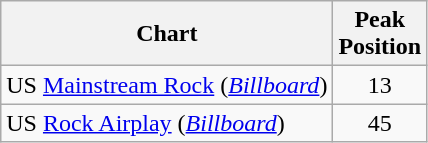<table class="wikitable">
<tr>
<th>Chart</th>
<th>Peak<br>Position</th>
</tr>
<tr>
<td>US <a href='#'>Mainstream Rock</a> (<em><a href='#'>Billboard</a></em>)</td>
<td align="center">13</td>
</tr>
<tr>
<td>US <a href='#'>Rock Airplay</a> (<em><a href='#'>Billboard</a></em>)</td>
<td align="center">45</td>
</tr>
</table>
